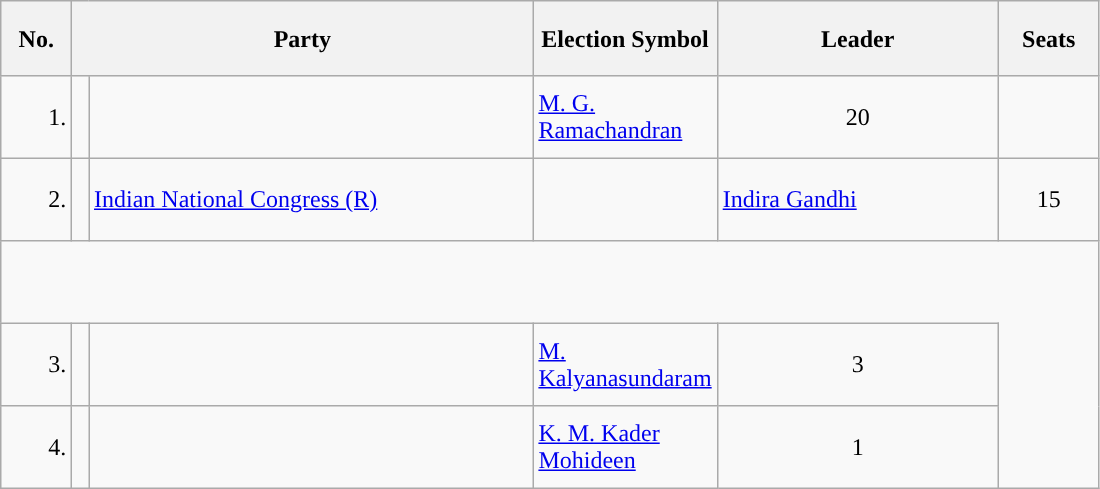<table class="wikitable">
<tr style="height: 50px;">
<th scope="col" style="width:40px;">No.<br></th>
<th scope="col" style="width:300px;" colspan="2">Party</th>
<th scope="col" style="width:80px;">Election Symbol</th>
<th scope="col" style="width:180px;">Leader</th>
<th scope="col" style="width:60px;">Seats</th>
</tr>
<tr style="height: 55px;">
<td style="text-align:right;">1.</td>
<td></td>
<td style="text-align:center;"></td>
<td><a href='#'>M. G. Ramachandran</a></td>
<td style="text-align:center;">20</td>
</tr>
<tr style="height: 55px;">
<td style="text-align:right;">2.</td>
<td></td>
<td><a href='#'>Indian National Congress (R)</a></td>
<td style="text-align:center;"></td>
<td><a href='#'>Indira Gandhi</a></td>
<td style="text-align:center;">15</td>
</tr>
<tr style="height: 55px;">
</tr>
<tr style="height: 55px;">
<td style="text-align:right;">3.</td>
<td></td>
<td style="text-align:center;"></td>
<td><a href='#'>M. Kalyanasundaram</a></td>
<td style="text-align:center;">3</td>
</tr>
<tr style="height: 55px;">
<td style="text-align:right;">4.</td>
<td></td>
<td></td>
<td><a href='#'>K. M. Kader Mohideen</a></td>
<td style="text-align:center;">1</td>
</tr>
</table>
